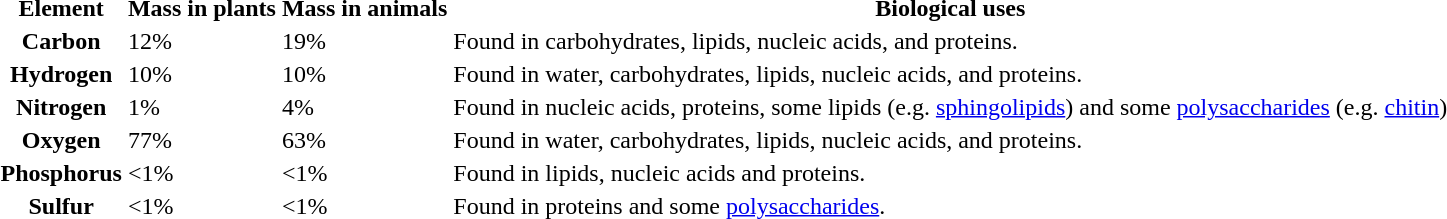<table>
<tr>
<th>Element</th>
<th>Mass in plants</th>
<th>Mass in animals</th>
<th>Biological uses</th>
</tr>
<tr>
<th>Carbon</th>
<td>12%</td>
<td>19%</td>
<td>Found in carbohydrates, lipids, nucleic acids, and proteins.</td>
</tr>
<tr>
<th>Hydrogen</th>
<td>10%</td>
<td>10%</td>
<td>Found in water, carbohydrates, lipids, nucleic acids, and proteins.</td>
</tr>
<tr>
<th>Nitrogen</th>
<td>1%</td>
<td>4%</td>
<td>Found in nucleic acids, proteins, some lipids (e.g. <a href='#'>sphingolipids</a>) and some <a href='#'>polysaccharides</a> (e.g. <a href='#'>chitin</a>)</td>
</tr>
<tr>
<th>Oxygen</th>
<td>77%</td>
<td>63%</td>
<td>Found in water, carbohydrates, lipids, nucleic acids, and proteins.</td>
</tr>
<tr>
<th>Phosphorus</th>
<td><1%</td>
<td><1%</td>
<td>Found in lipids, nucleic acids and proteins.</td>
</tr>
<tr>
<th>Sulfur</th>
<td><1%</td>
<td><1%</td>
<td>Found in proteins and some <a href='#'>polysaccharides</a>.</td>
</tr>
</table>
